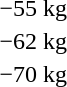<table>
<tr>
<td>−55 kg<br></td>
<td></td>
<td></td>
<td></td>
</tr>
<tr>
<td>−62 kg<br></td>
<td></td>
<td></td>
<td></td>
</tr>
<tr>
<td>−70 kg<br></td>
<td></td>
<td></td>
<td></td>
</tr>
</table>
